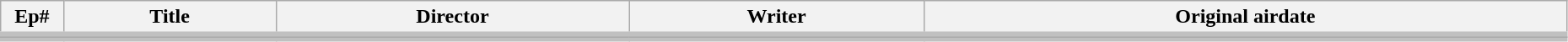<table class="wikitable" width="98%">
<tr style="border-bottom:8px solid silver">
<th width="4%">Ep#</th>
<th>Title</th>
<th>Director</th>
<th>Writer</th>
<th>Original airdate</th>
</tr>
<tr>
</tr>
</table>
